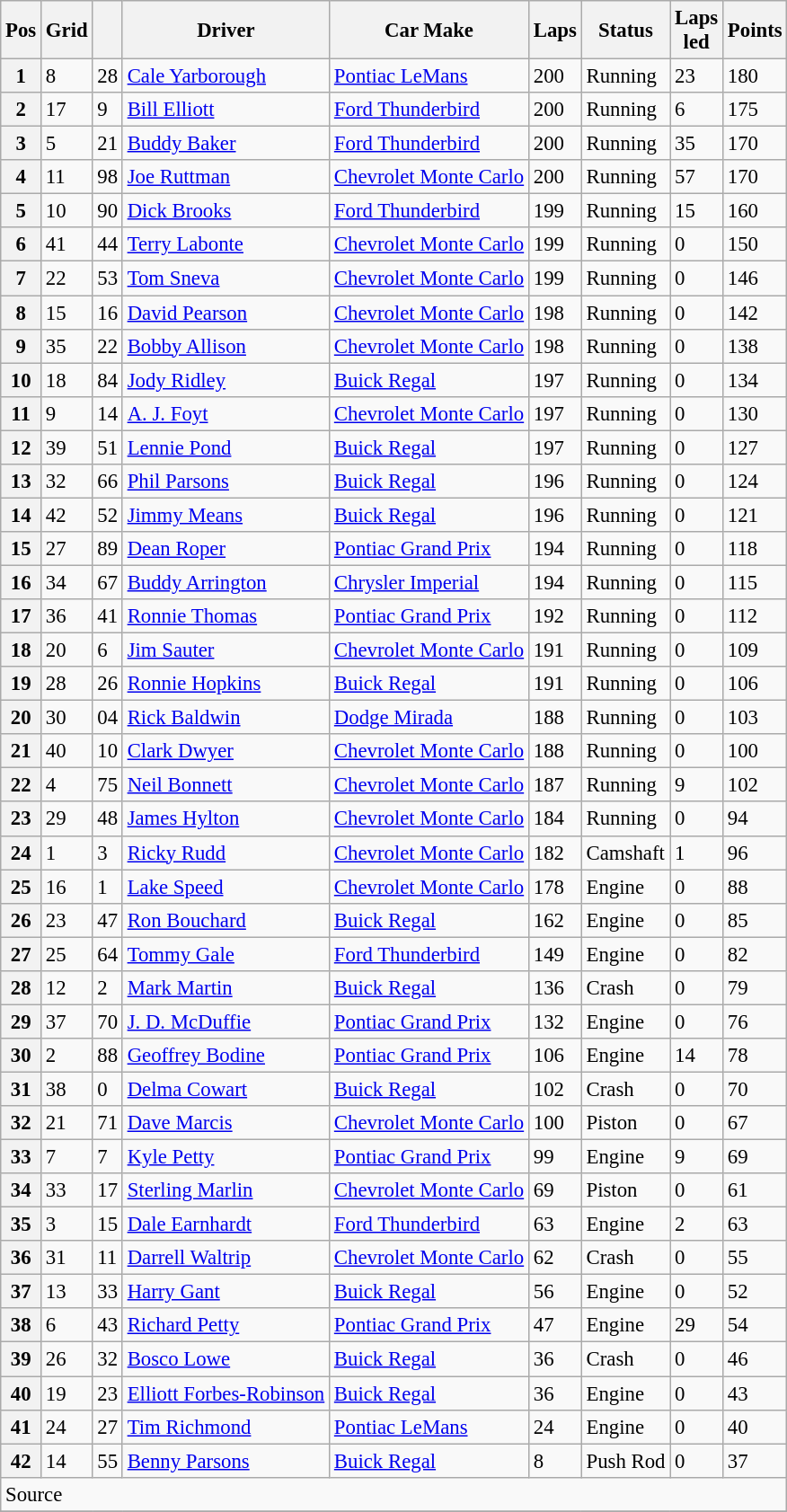<table class="wikitable" style="font-size:95%;">
<tr>
<th>Pos</th>
<th>Grid</th>
<th></th>
<th>Driver</th>
<th>Car Make</th>
<th>Laps</th>
<th>Status</th>
<th>Laps<br>led</th>
<th>Points</th>
</tr>
<tr>
<th>1</th>
<td>8</td>
<td>28</td>
<td><a href='#'>Cale Yarborough</a></td>
<td><a href='#'>Pontiac LeMans</a></td>
<td>200</td>
<td>Running</td>
<td>23</td>
<td>180</td>
</tr>
<tr>
<th>2</th>
<td>17</td>
<td>9</td>
<td><a href='#'>Bill Elliott</a></td>
<td><a href='#'>Ford Thunderbird</a></td>
<td>200</td>
<td>Running</td>
<td>6</td>
<td>175</td>
</tr>
<tr>
<th>3</th>
<td>5</td>
<td>21</td>
<td><a href='#'>Buddy Baker</a></td>
<td><a href='#'>Ford Thunderbird</a></td>
<td>200</td>
<td>Running</td>
<td>35</td>
<td>170</td>
</tr>
<tr>
<th>4</th>
<td>11</td>
<td>98</td>
<td><a href='#'>Joe Ruttman</a></td>
<td><a href='#'>Chevrolet Monte Carlo</a></td>
<td>200</td>
<td>Running</td>
<td>57</td>
<td>170</td>
</tr>
<tr>
<th>5</th>
<td>10</td>
<td>90</td>
<td><a href='#'>Dick Brooks</a></td>
<td><a href='#'>Ford Thunderbird</a></td>
<td>199</td>
<td>Running</td>
<td>15</td>
<td>160</td>
</tr>
<tr>
<th>6</th>
<td>41</td>
<td>44</td>
<td><a href='#'>Terry Labonte</a></td>
<td><a href='#'>Chevrolet Monte Carlo</a></td>
<td>199</td>
<td>Running</td>
<td>0</td>
<td>150</td>
</tr>
<tr>
<th>7</th>
<td>22</td>
<td>53</td>
<td><a href='#'>Tom Sneva</a></td>
<td><a href='#'>Chevrolet Monte Carlo</a></td>
<td>199</td>
<td>Running</td>
<td>0</td>
<td>146</td>
</tr>
<tr>
<th>8</th>
<td>15</td>
<td>16</td>
<td><a href='#'>David Pearson</a></td>
<td><a href='#'>Chevrolet Monte Carlo</a></td>
<td>198</td>
<td>Running</td>
<td>0</td>
<td>142</td>
</tr>
<tr>
<th>9</th>
<td>35</td>
<td>22</td>
<td><a href='#'>Bobby Allison</a></td>
<td><a href='#'>Chevrolet Monte Carlo</a></td>
<td>198</td>
<td>Running</td>
<td>0</td>
<td>138</td>
</tr>
<tr>
<th>10</th>
<td>18</td>
<td>84</td>
<td><a href='#'>Jody Ridley</a></td>
<td><a href='#'>Buick Regal</a></td>
<td>197</td>
<td>Running</td>
<td>0</td>
<td>134</td>
</tr>
<tr>
<th>11</th>
<td>9</td>
<td>14</td>
<td><a href='#'>A. J. Foyt</a></td>
<td><a href='#'>Chevrolet Monte Carlo</a></td>
<td>197</td>
<td>Running</td>
<td>0</td>
<td>130</td>
</tr>
<tr>
<th>12</th>
<td>39</td>
<td>51</td>
<td><a href='#'>Lennie Pond</a></td>
<td><a href='#'>Buick Regal</a></td>
<td>197</td>
<td>Running</td>
<td>0</td>
<td>127</td>
</tr>
<tr>
<th>13</th>
<td>32</td>
<td>66</td>
<td><a href='#'>Phil Parsons</a></td>
<td><a href='#'>Buick Regal</a></td>
<td>196</td>
<td>Running</td>
<td>0</td>
<td>124</td>
</tr>
<tr>
<th>14</th>
<td>42</td>
<td>52</td>
<td><a href='#'>Jimmy Means</a></td>
<td><a href='#'>Buick Regal</a></td>
<td>196</td>
<td>Running</td>
<td>0</td>
<td>121</td>
</tr>
<tr>
<th>15</th>
<td>27</td>
<td>89</td>
<td><a href='#'>Dean Roper</a></td>
<td><a href='#'>Pontiac Grand Prix</a></td>
<td>194</td>
<td>Running</td>
<td>0</td>
<td>118</td>
</tr>
<tr>
<th>16</th>
<td>34</td>
<td>67</td>
<td><a href='#'>Buddy Arrington</a></td>
<td><a href='#'>Chrysler Imperial</a></td>
<td>194</td>
<td>Running</td>
<td>0</td>
<td>115</td>
</tr>
<tr>
<th>17</th>
<td>36</td>
<td>41</td>
<td><a href='#'>Ronnie Thomas</a></td>
<td><a href='#'>Pontiac Grand Prix</a></td>
<td>192</td>
<td>Running</td>
<td>0</td>
<td>112</td>
</tr>
<tr>
<th>18</th>
<td>20</td>
<td>6</td>
<td><a href='#'>Jim Sauter</a></td>
<td><a href='#'>Chevrolet Monte Carlo</a></td>
<td>191</td>
<td>Running</td>
<td>0</td>
<td>109</td>
</tr>
<tr>
<th>19</th>
<td>28</td>
<td>26</td>
<td><a href='#'>Ronnie Hopkins</a></td>
<td><a href='#'>Buick Regal</a></td>
<td>191</td>
<td>Running</td>
<td>0</td>
<td>106</td>
</tr>
<tr>
<th>20</th>
<td>30</td>
<td>04</td>
<td><a href='#'>Rick Baldwin</a></td>
<td><a href='#'>Dodge Mirada</a></td>
<td>188</td>
<td>Running</td>
<td>0</td>
<td>103</td>
</tr>
<tr>
<th>21</th>
<td>40</td>
<td>10</td>
<td><a href='#'>Clark Dwyer</a></td>
<td><a href='#'>Chevrolet Monte Carlo</a></td>
<td>188</td>
<td>Running</td>
<td>0</td>
<td>100</td>
</tr>
<tr>
<th>22</th>
<td>4</td>
<td>75</td>
<td><a href='#'>Neil Bonnett</a></td>
<td><a href='#'>Chevrolet Monte Carlo</a></td>
<td>187</td>
<td>Running</td>
<td>9</td>
<td>102</td>
</tr>
<tr>
<th>23</th>
<td>29</td>
<td>48</td>
<td><a href='#'>James Hylton</a></td>
<td><a href='#'>Chevrolet Monte Carlo</a></td>
<td>184</td>
<td>Running</td>
<td>0</td>
<td>94</td>
</tr>
<tr>
<th>24</th>
<td>1</td>
<td>3</td>
<td><a href='#'>Ricky Rudd</a></td>
<td><a href='#'>Chevrolet Monte Carlo</a></td>
<td>182</td>
<td>Camshaft</td>
<td>1</td>
<td>96</td>
</tr>
<tr>
<th>25</th>
<td>16</td>
<td>1</td>
<td><a href='#'>Lake Speed</a></td>
<td><a href='#'>Chevrolet Monte Carlo</a></td>
<td>178</td>
<td>Engine</td>
<td>0</td>
<td>88</td>
</tr>
<tr>
<th>26</th>
<td>23</td>
<td>47</td>
<td><a href='#'>Ron Bouchard</a></td>
<td><a href='#'>Buick Regal</a></td>
<td>162</td>
<td>Engine</td>
<td>0</td>
<td>85</td>
</tr>
<tr>
<th>27</th>
<td>25</td>
<td>64</td>
<td><a href='#'>Tommy Gale</a></td>
<td><a href='#'>Ford Thunderbird</a></td>
<td>149</td>
<td>Engine</td>
<td>0</td>
<td>82</td>
</tr>
<tr>
<th>28</th>
<td>12</td>
<td>2</td>
<td><a href='#'>Mark Martin</a></td>
<td><a href='#'>Buick Regal</a></td>
<td>136</td>
<td>Crash</td>
<td>0</td>
<td>79</td>
</tr>
<tr>
<th>29</th>
<td>37</td>
<td>70</td>
<td><a href='#'>J. D. McDuffie</a></td>
<td><a href='#'>Pontiac Grand Prix</a></td>
<td>132</td>
<td>Engine</td>
<td>0</td>
<td>76</td>
</tr>
<tr>
<th>30</th>
<td>2</td>
<td>88</td>
<td><a href='#'>Geoffrey Bodine</a></td>
<td><a href='#'>Pontiac Grand Prix</a></td>
<td>106</td>
<td>Engine</td>
<td>14</td>
<td>78</td>
</tr>
<tr>
<th>31</th>
<td>38</td>
<td>0</td>
<td><a href='#'>Delma Cowart</a></td>
<td><a href='#'>Buick Regal</a></td>
<td>102</td>
<td>Crash</td>
<td>0</td>
<td>70</td>
</tr>
<tr>
<th>32</th>
<td>21</td>
<td>71</td>
<td><a href='#'>Dave Marcis</a></td>
<td><a href='#'>Chevrolet Monte Carlo</a></td>
<td>100</td>
<td>Piston</td>
<td>0</td>
<td>67</td>
</tr>
<tr>
<th>33</th>
<td>7</td>
<td>7</td>
<td><a href='#'>Kyle Petty</a></td>
<td><a href='#'>Pontiac Grand Prix</a></td>
<td>99</td>
<td>Engine</td>
<td>9</td>
<td>69</td>
</tr>
<tr>
<th>34</th>
<td>33</td>
<td>17</td>
<td><a href='#'>Sterling Marlin</a></td>
<td><a href='#'>Chevrolet Monte Carlo</a></td>
<td>69</td>
<td>Piston</td>
<td>0</td>
<td>61</td>
</tr>
<tr>
<th>35</th>
<td>3</td>
<td>15</td>
<td><a href='#'>Dale Earnhardt</a></td>
<td><a href='#'>Ford Thunderbird</a></td>
<td>63</td>
<td>Engine</td>
<td>2</td>
<td>63</td>
</tr>
<tr>
<th>36</th>
<td>31</td>
<td>11</td>
<td><a href='#'>Darrell Waltrip</a></td>
<td><a href='#'>Chevrolet Monte Carlo</a></td>
<td>62</td>
<td>Crash</td>
<td>0</td>
<td>55</td>
</tr>
<tr>
<th>37</th>
<td>13</td>
<td>33</td>
<td><a href='#'>Harry Gant</a></td>
<td><a href='#'>Buick Regal</a></td>
<td>56</td>
<td>Engine</td>
<td>0</td>
<td>52</td>
</tr>
<tr>
<th>38</th>
<td>6</td>
<td>43</td>
<td><a href='#'>Richard Petty</a></td>
<td><a href='#'>Pontiac Grand Prix</a></td>
<td>47</td>
<td>Engine</td>
<td>29</td>
<td>54</td>
</tr>
<tr>
<th>39</th>
<td>26</td>
<td>32</td>
<td><a href='#'>Bosco Lowe</a></td>
<td><a href='#'>Buick Regal</a></td>
<td>36</td>
<td>Crash</td>
<td>0</td>
<td>46</td>
</tr>
<tr>
<th>40</th>
<td>19</td>
<td>23</td>
<td><a href='#'>Elliott Forbes-Robinson</a></td>
<td><a href='#'>Buick Regal</a></td>
<td>36</td>
<td>Engine</td>
<td>0</td>
<td>43</td>
</tr>
<tr>
<th>41</th>
<td>24</td>
<td>27</td>
<td><a href='#'>Tim Richmond</a></td>
<td><a href='#'>Pontiac LeMans</a></td>
<td>24</td>
<td>Engine</td>
<td>0</td>
<td>40</td>
</tr>
<tr>
<th>42</th>
<td>14</td>
<td>55</td>
<td><a href='#'>Benny Parsons</a></td>
<td><a href='#'>Buick Regal</a></td>
<td>8</td>
<td>Push Rod</td>
<td>0</td>
<td>37</td>
</tr>
<tr>
<td colspan="9">Source</td>
</tr>
<tr>
</tr>
</table>
